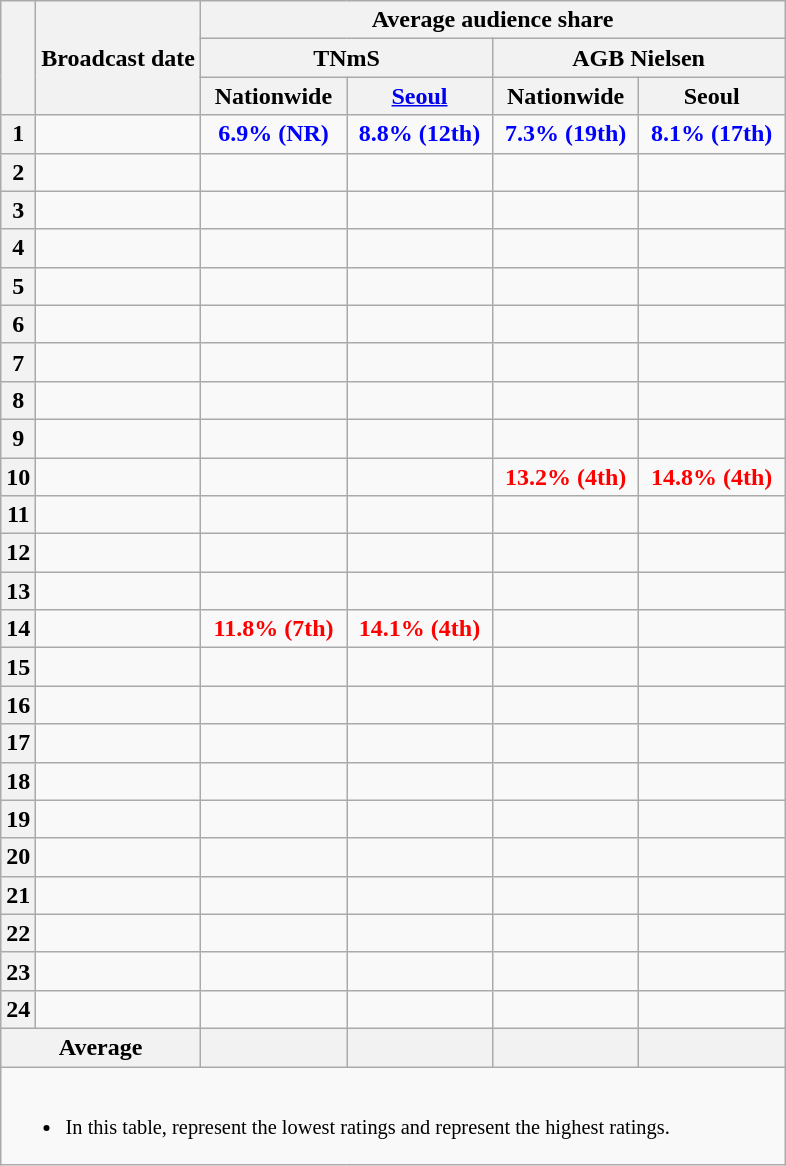<table class="wikitable">
<tr>
<th rowspan="3"></th>
<th rowspan="3">Broadcast date</th>
<th colspan="4">Average audience share</th>
</tr>
<tr>
<th colspan="2">TNmS</th>
<th colspan="2">AGB Nielsen</th>
</tr>
<tr>
<th width="90">Nationwide</th>
<th width="90"><a href='#'>Seoul</a></th>
<th width="90">Nationwide</th>
<th width="90">Seoul</th>
</tr>
<tr>
<th>1</th>
<td></td>
<td style="color:blue; text-align:center;"><strong>6.9% (NR)</strong></td>
<td style="color:blue; text-align:center;"><strong>8.8% (12th)</strong></td>
<td style="color:blue; text-align:center;"><strong>7.3% (19th)</strong></td>
<td style="color:blue; text-align:center;"><strong>8.1% (17th)</strong></td>
</tr>
<tr>
<th>2</th>
<td></td>
<td></td>
<td></td>
<td></td>
<td></td>
</tr>
<tr>
<th>3</th>
<td></td>
<td></td>
<td></td>
<td></td>
<td></td>
</tr>
<tr>
<th>4</th>
<td></td>
<td></td>
<td></td>
<td></td>
<td></td>
</tr>
<tr>
<th>5</th>
<td></td>
<td></td>
<td></td>
<td></td>
<td></td>
</tr>
<tr>
<th>6</th>
<td></td>
<td></td>
<td></td>
<td></td>
<td></td>
</tr>
<tr>
<th>7</th>
<td></td>
<td></td>
<td></td>
<td></td>
<td></td>
</tr>
<tr>
<th>8</th>
<td></td>
<td></td>
<td></td>
<td></td>
<td></td>
</tr>
<tr>
<th>9</th>
<td></td>
<td></td>
<td></td>
<td></td>
<td></td>
</tr>
<tr>
<th>10</th>
<td></td>
<td></td>
<td></td>
<td style="color:red; text-align:center;"><strong>13.2% (4th)</strong></td>
<td style="color:red; text-align:center;"><strong>14.8% (4th)</strong></td>
</tr>
<tr>
<th>11</th>
<td></td>
<td></td>
<td></td>
<td></td>
<td></td>
</tr>
<tr>
<th>12</th>
<td></td>
<td></td>
<td></td>
<td></td>
<td></td>
</tr>
<tr>
<th>13</th>
<td></td>
<td></td>
<td></td>
<td></td>
<td></td>
</tr>
<tr>
<th>14</th>
<td></td>
<td style="color:red; text-align:center;"><strong>11.8% (7th)</strong></td>
<td style="color:red; text-align:center;"><strong>14.1% (4th)</strong></td>
<td></td>
<td></td>
</tr>
<tr>
<th>15</th>
<td></td>
<td></td>
<td></td>
<td></td>
<td></td>
</tr>
<tr>
<th>16</th>
<td></td>
<td></td>
<td></td>
<td></td>
<td></td>
</tr>
<tr>
<th>17</th>
<td></td>
<td></td>
<td></td>
<td></td>
<td></td>
</tr>
<tr>
<th>18</th>
<td></td>
<td></td>
<td></td>
<td></td>
<td></td>
</tr>
<tr>
<th>19</th>
<td></td>
<td></td>
<td></td>
<td></td>
<td></td>
</tr>
<tr>
<th>20</th>
<td></td>
<td></td>
<td></td>
<td></td>
<td></td>
</tr>
<tr>
<th>21</th>
<td></td>
<td></td>
<td></td>
<td></td>
<td></td>
</tr>
<tr>
<th>22</th>
<td></td>
<td></td>
<td></td>
<td></td>
<td></td>
</tr>
<tr>
<th>23</th>
<td></td>
<td></td>
<td></td>
<td></td>
<td></td>
</tr>
<tr>
<th>24</th>
<td></td>
<td></td>
<td></td>
<td></td>
<td></td>
</tr>
<tr>
<th colspan="2">Average</th>
<th></th>
<th></th>
<th></th>
<th></th>
</tr>
<tr>
<td colspan="6" style="font-size:85%"><br><ul><li>In this table,  represent the lowest ratings and  represent the highest ratings.</li></ul></td>
</tr>
</table>
